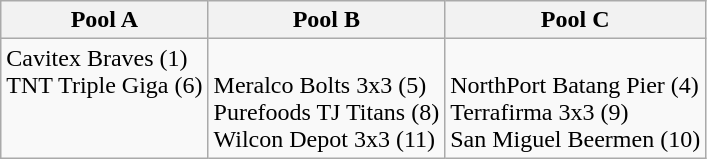<table class=wikitable>
<tr>
<th>Pool A</th>
<th>Pool B</th>
<th>Pool C</th>
</tr>
<tr valign=top>
<td>Cavitex Braves (1) <br> TNT Triple Giga (6) <br> </td>
<td> <br> Meralco Bolts 3x3 (5) <br> Purefoods TJ Titans (8) <br> Wilcon Depot 3x3 (11)</td>
<td> <br> NorthPort Batang Pier (4) <br> Terrafirma 3x3 (9) <br> San Miguel Beermen (10)</td>
</tr>
</table>
